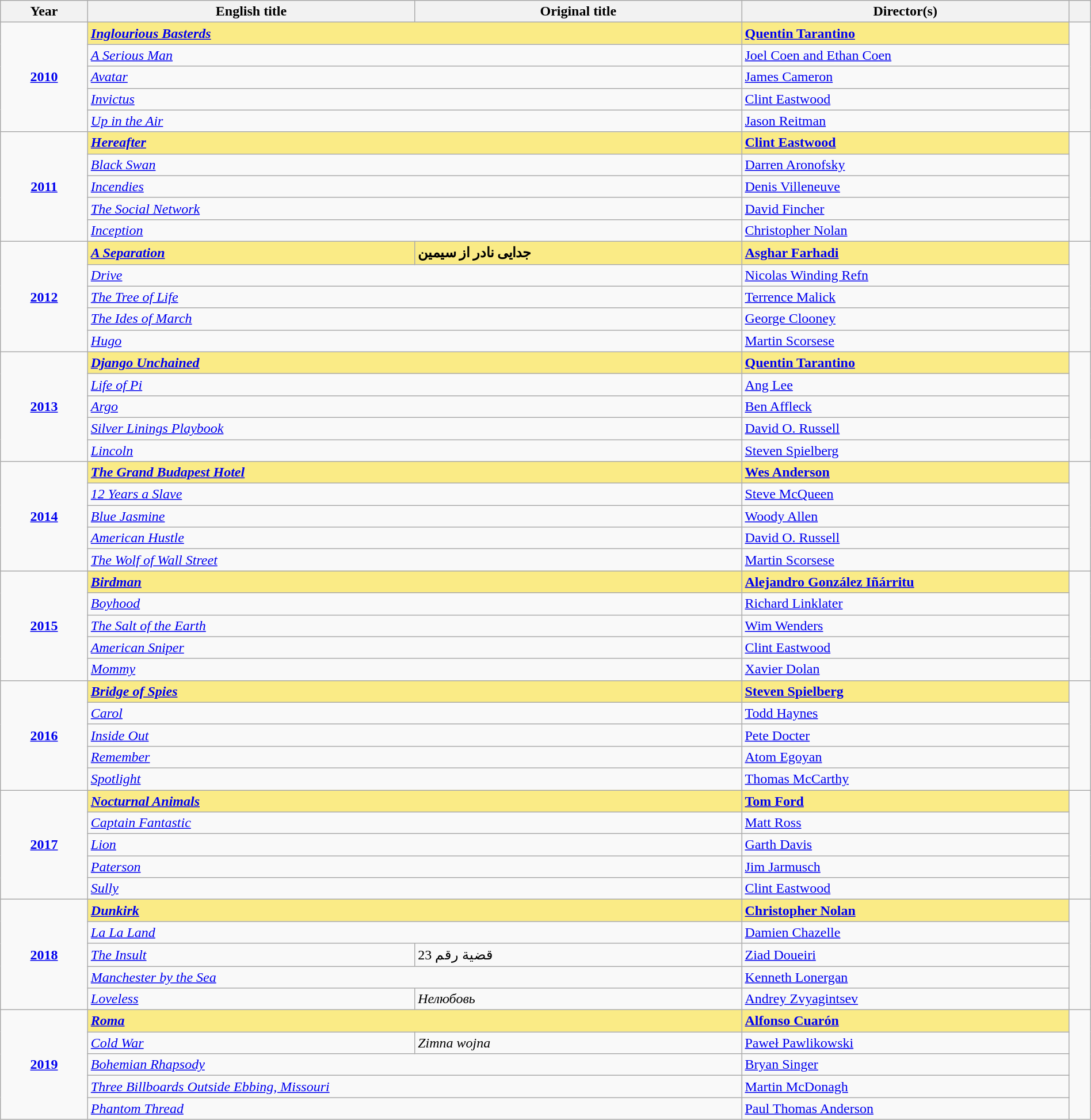<table class="wikitable" width="100%" cellpadding="5">
<tr>
<th width="8%">Year</th>
<th width="30%">English title</th>
<th width="30%">Original title</th>
<th width="30%">Director(s)</th>
<th width="2%"></th>
</tr>
<tr>
<td rowspan="5" align="center"><strong><a href='#'>2010</a></strong></td>
<td colspan="2" style="background:#FAEB86"><strong><em><a href='#'>Inglourious Basterds</a></em></strong></td>
<td style="background:#FAEB86"><strong><a href='#'>Quentin Tarantino</a></strong></td>
<td rowspan="5"></td>
</tr>
<tr>
<td colspan="2"><em><a href='#'>A Serious Man</a></em></td>
<td><a href='#'>Joel Coen and Ethan Coen</a></td>
</tr>
<tr>
<td colspan="2"><em><a href='#'>Avatar</a></em></td>
<td><a href='#'>James Cameron</a></td>
</tr>
<tr>
<td colspan="2"><em><a href='#'>Invictus</a></em></td>
<td><a href='#'>Clint Eastwood</a></td>
</tr>
<tr>
<td colspan="2"><em><a href='#'>Up in the Air</a></em></td>
<td><a href='#'>Jason Reitman</a></td>
</tr>
<tr>
<td rowspan="5" align="center"><strong><a href='#'>2011</a></strong></td>
<td colspan="2" style="background:#FAEB86"><strong><em><a href='#'>Hereafter</a></em></strong></td>
<td style="background:#FAEB86"><strong><a href='#'>Clint Eastwood</a></strong></td>
<td rowspan="5"></td>
</tr>
<tr>
<td colspan="2"><em><a href='#'>Black Swan</a></em></td>
<td><a href='#'>Darren Aronofsky</a></td>
</tr>
<tr>
<td colspan="2"><em><a href='#'>Incendies</a></em></td>
<td><a href='#'>Denis Villeneuve</a></td>
</tr>
<tr>
<td colspan="2"><em><a href='#'>The Social Network</a></em></td>
<td><a href='#'>David Fincher</a></td>
</tr>
<tr>
<td colspan="2"><em><a href='#'>Inception</a></em></td>
<td><a href='#'>Christopher Nolan</a></td>
</tr>
<tr>
<td rowspan="5" align="center"><strong><a href='#'>2012</a></strong></td>
<td style="background:#FAEB86"><strong><em><a href='#'>A Separation</a></em></strong></td>
<td style="background:#FAEB86"><strong>جدایی نادر از سیمین</strong></td>
<td style="background:#FAEB86"><strong><a href='#'>Asghar Farhadi</a></strong></td>
<td rowspan="5"></td>
</tr>
<tr>
<td colspan="2"><em><a href='#'>Drive</a></em></td>
<td><a href='#'>Nicolas Winding Refn</a></td>
</tr>
<tr>
<td colspan="2"><em><a href='#'>The Tree of Life</a></em></td>
<td><a href='#'>Terrence Malick</a></td>
</tr>
<tr>
<td colspan="2"><em><a href='#'>The Ides of March</a></em></td>
<td><a href='#'>George Clooney</a></td>
</tr>
<tr>
<td colspan="2"><em><a href='#'>Hugo</a></em></td>
<td><a href='#'>Martin Scorsese</a></td>
</tr>
<tr>
<td rowspan="5" align="center"><strong><a href='#'>2013</a></strong></td>
<td colspan="2" style="background:#FAEB86"><strong><em><a href='#'>Django Unchained</a></em></strong></td>
<td style="background:#FAEB86"><strong><a href='#'>Quentin Tarantino</a></strong></td>
<td rowspan="5"></td>
</tr>
<tr>
<td colspan="2"><em><a href='#'>Life of Pi</a></em></td>
<td><a href='#'>Ang Lee</a></td>
</tr>
<tr>
<td colspan="2"><em><a href='#'>Argo</a></em></td>
<td><a href='#'>Ben Affleck</a></td>
</tr>
<tr>
<td colspan="2"><em><a href='#'>Silver Linings Playbook</a></em></td>
<td><a href='#'>David O. Russell</a></td>
</tr>
<tr>
<td colspan="2"><em><a href='#'>Lincoln</a></em></td>
<td><a href='#'>Steven Spielberg</a></td>
</tr>
<tr>
<td rowspan="5" align="center"><strong><a href='#'>2014</a></strong></td>
<td colspan="2" style="background:#FAEB86"><strong><em><a href='#'>The Grand Budapest Hotel</a></em></strong></td>
<td style="background:#FAEB86"><strong><a href='#'>Wes Anderson</a></strong></td>
<td rowspan="5"></td>
</tr>
<tr>
<td colspan="2"><em><a href='#'>12 Years a Slave</a></em></td>
<td><a href='#'>Steve McQueen</a></td>
</tr>
<tr>
<td colspan="2"><em><a href='#'>Blue Jasmine</a></em></td>
<td><a href='#'>Woody Allen</a></td>
</tr>
<tr>
<td colspan="2"><em><a href='#'>American Hustle</a></em></td>
<td><a href='#'>David O. Russell</a></td>
</tr>
<tr>
<td colspan="2"><em><a href='#'>The Wolf of Wall Street</a></em></td>
<td><a href='#'>Martin Scorsese</a></td>
</tr>
<tr>
<td rowspan="5" align="center"><strong><a href='#'>2015</a></strong></td>
<td colspan="2" style="background:#FAEB86"><strong><em><a href='#'>Birdman</a></em></strong></td>
<td style="background:#FAEB86"><strong><a href='#'>Alejandro González Iñárritu</a></strong></td>
<td rowspan="5"></td>
</tr>
<tr>
<td colspan="2"><em><a href='#'>Boyhood</a></em></td>
<td><a href='#'>Richard Linklater</a></td>
</tr>
<tr>
<td colspan="2"><em><a href='#'>The Salt of the Earth</a></em></td>
<td><a href='#'>Wim Wenders</a></td>
</tr>
<tr>
<td colspan="2"><em><a href='#'>American Sniper</a></em></td>
<td><a href='#'>Clint Eastwood</a></td>
</tr>
<tr>
<td colspan="2"><em><a href='#'>Mommy</a></em></td>
<td><a href='#'>Xavier Dolan</a></td>
</tr>
<tr>
<td rowspan="5" align="center"><strong><a href='#'>2016</a></strong></td>
<td colspan="2" style="background:#FAEB86"><strong><em><a href='#'>Bridge of Spies</a></em></strong></td>
<td style="background:#FAEB86"><strong><a href='#'>Steven Spielberg</a></strong></td>
<td rowspan="5"></td>
</tr>
<tr>
<td colspan="2"><em><a href='#'>Carol</a></em></td>
<td><a href='#'>Todd Haynes</a></td>
</tr>
<tr>
<td colspan="2"><em><a href='#'>Inside Out</a></em></td>
<td><a href='#'>Pete Docter</a></td>
</tr>
<tr>
<td colspan="2"><em><a href='#'>Remember</a></em></td>
<td><a href='#'>Atom Egoyan</a></td>
</tr>
<tr>
<td colspan="2"><em><a href='#'>Spotlight</a></em></td>
<td><a href='#'>Thomas McCarthy</a></td>
</tr>
<tr>
<td rowspan="5" align="center"><strong><a href='#'>2017</a></strong></td>
<td colspan="2" style="background:#FAEB86"><strong><em><a href='#'>Nocturnal Animals</a></em></strong></td>
<td style="background:#FAEB86"><strong><a href='#'>Tom Ford</a></strong></td>
<td rowspan="5"></td>
</tr>
<tr>
<td colspan="2"><em><a href='#'>Captain Fantastic</a></em></td>
<td><a href='#'>Matt Ross</a></td>
</tr>
<tr>
<td colspan="2"><em><a href='#'>Lion</a></em></td>
<td><a href='#'>Garth Davis</a></td>
</tr>
<tr>
<td colspan="2"><em><a href='#'>Paterson</a></em></td>
<td><a href='#'>Jim Jarmusch</a></td>
</tr>
<tr>
<td colspan="2"><em><a href='#'>Sully</a></em></td>
<td><a href='#'>Clint Eastwood</a></td>
</tr>
<tr>
<td rowspan="5" align="center"><strong><a href='#'>2018</a></strong></td>
<td colspan="2" style="background:#FAEB86"><strong><em><a href='#'>Dunkirk</a></em></strong></td>
<td style="background:#FAEB86"><strong><a href='#'>Christopher Nolan</a></strong></td>
<td rowspan="5"></td>
</tr>
<tr>
<td colspan="2"><em><a href='#'>La La Land</a></em></td>
<td><a href='#'>Damien Chazelle</a></td>
</tr>
<tr>
<td><em><a href='#'>The Insult</a></em></td>
<td>قضية رقم 23</td>
<td><a href='#'>Ziad Doueiri</a></td>
</tr>
<tr>
<td colspan="2"><em><a href='#'>Manchester by the Sea</a></em></td>
<td><a href='#'>Kenneth Lonergan</a></td>
</tr>
<tr>
<td><em><a href='#'>Loveless</a></em></td>
<td><em>Нелюбовь</em></td>
<td><a href='#'>Andrey Zvyagintsev</a></td>
</tr>
<tr>
<td rowspan="5" align="center"><strong><a href='#'>2019</a></strong></td>
<td colspan="2" style="background:#FAEB86"><strong><em><a href='#'>Roma</a></em></strong></td>
<td style="background:#FAEB86"><strong><a href='#'>Alfonso Cuarón</a></strong></td>
<td rowspan="5"></td>
</tr>
<tr>
<td><em><a href='#'>Cold War</a></em></td>
<td><em>Zimna wojna</em></td>
<td><a href='#'>Paweł Pawlikowski</a></td>
</tr>
<tr>
<td colspan="2"><em><a href='#'>Bohemian Rhapsody</a></em></td>
<td><a href='#'>Bryan Singer</a></td>
</tr>
<tr>
<td colspan="2"><em><a href='#'>Three Billboards Outside Ebbing, Missouri</a></em></td>
<td><a href='#'>Martin McDonagh</a></td>
</tr>
<tr>
<td colspan="2"><em><a href='#'>Phantom Thread</a></em></td>
<td><a href='#'>Paul Thomas Anderson</a></td>
</tr>
</table>
